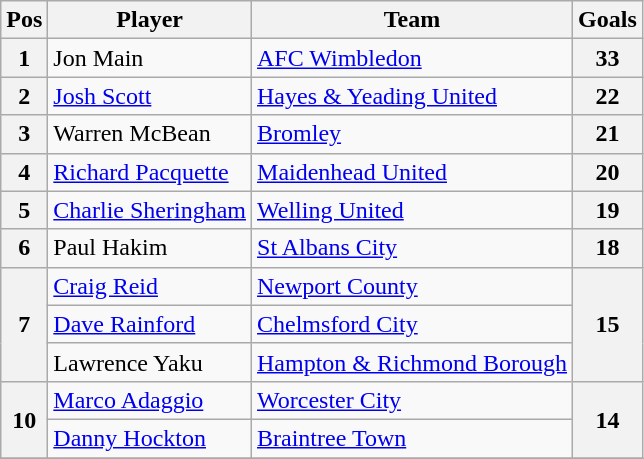<table class= wikitable>
<tr>
<th>Pos</th>
<th>Player</th>
<th>Team</th>
<th>Goals</th>
</tr>
<tr>
<th>1</th>
<td>Jon Main</td>
<td><a href='#'>AFC Wimbledon</a></td>
<th>33</th>
</tr>
<tr>
<th>2</th>
<td><a href='#'>Josh Scott</a></td>
<td><a href='#'>Hayes & Yeading United</a></td>
<th>22</th>
</tr>
<tr>
<th>3</th>
<td>Warren McBean</td>
<td><a href='#'>Bromley</a></td>
<th>21</th>
</tr>
<tr>
<th>4</th>
<td><a href='#'>Richard Pacquette</a></td>
<td><a href='#'>Maidenhead United</a></td>
<th>20</th>
</tr>
<tr>
<th>5</th>
<td><a href='#'>Charlie Sheringham</a></td>
<td><a href='#'>Welling United</a></td>
<th>19</th>
</tr>
<tr>
<th>6</th>
<td>Paul Hakim</td>
<td><a href='#'>St Albans City</a></td>
<th>18</th>
</tr>
<tr>
<th rowspan="3">7</th>
<td><a href='#'>Craig Reid</a></td>
<td><a href='#'>Newport County</a></td>
<th rowspan="3">15</th>
</tr>
<tr>
<td><a href='#'>Dave Rainford</a></td>
<td><a href='#'>Chelmsford City</a></td>
</tr>
<tr>
<td>Lawrence Yaku</td>
<td><a href='#'>Hampton & Richmond Borough</a></td>
</tr>
<tr>
<th rowspan="2">10</th>
<td><a href='#'>Marco Adaggio</a></td>
<td><a href='#'>Worcester City</a></td>
<th rowspan="2">14</th>
</tr>
<tr>
<td><a href='#'>Danny Hockton</a></td>
<td><a href='#'>Braintree Town</a></td>
</tr>
<tr>
</tr>
</table>
